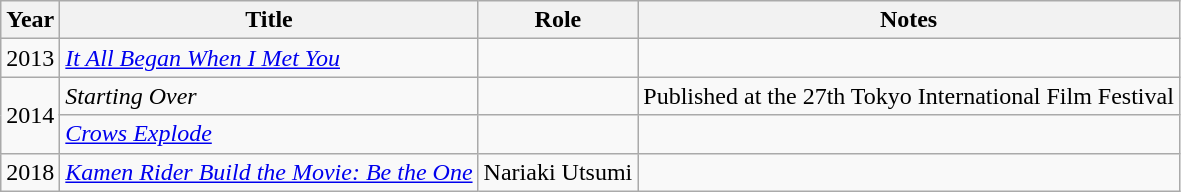<table class="wikitable">
<tr>
<th>Year</th>
<th>Title</th>
<th>Role</th>
<th>Notes</th>
</tr>
<tr>
<td>2013</td>
<td><em><a href='#'>It All Began When I Met You</a></em></td>
<td></td>
<td></td>
</tr>
<tr>
<td rowspan="2">2014</td>
<td><em>Starting Over</em></td>
<td></td>
<td>Published at the 27th Tokyo International Film Festival</td>
</tr>
<tr>
<td><em><a href='#'>Crows Explode</a></em></td>
<td></td>
<td></td>
</tr>
<tr>
<td>2018</td>
<td><em><a href='#'>Kamen Rider Build the Movie: Be the One</a></em></td>
<td>Nariaki Utsumi</td>
<td></td>
</tr>
</table>
